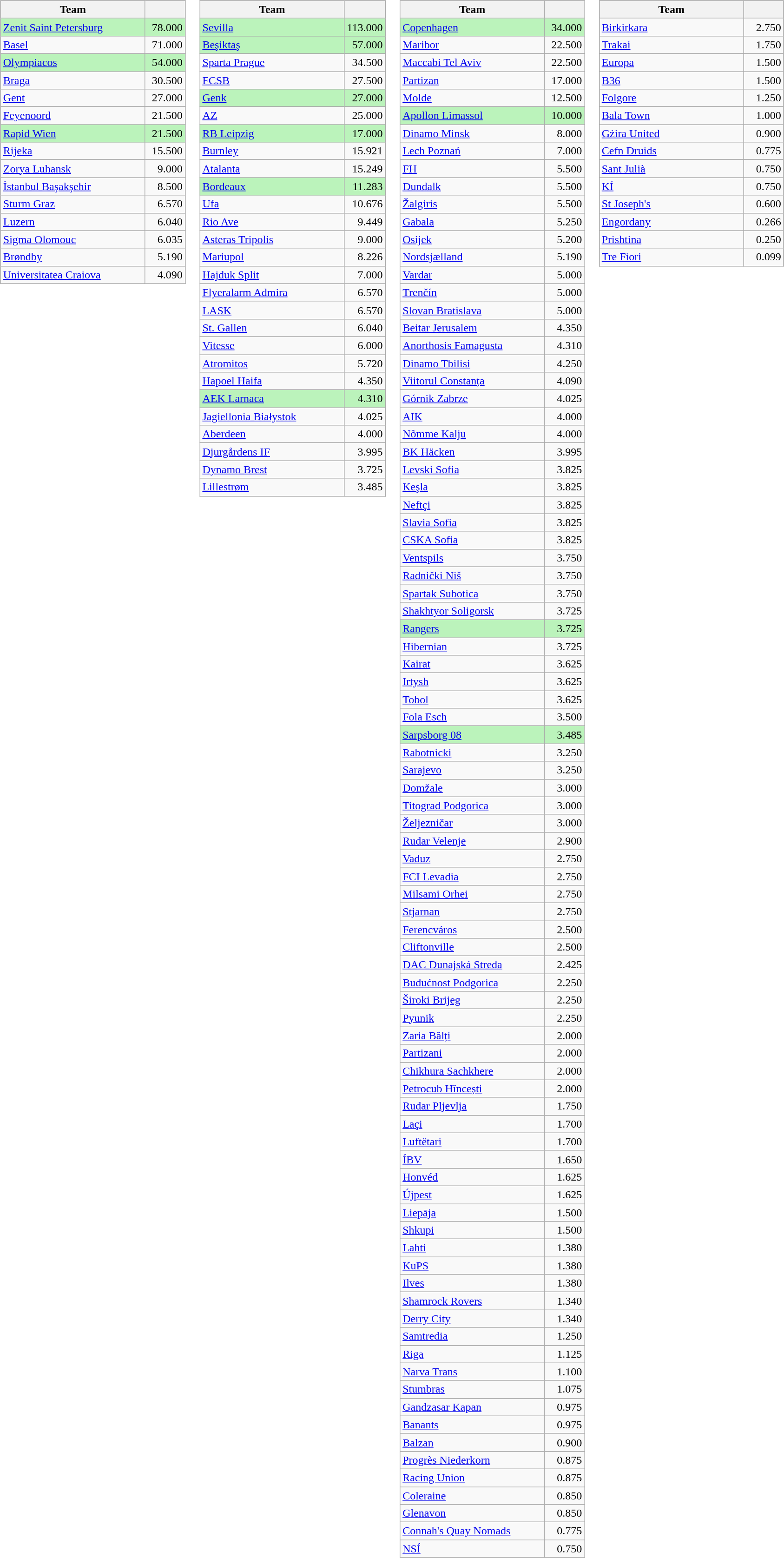<table>
<tr valign=top>
<td><br><table class="wikitable">
<tr>
<th width=200>Team</th>
<th width=50></th>
</tr>
<tr bgcolor=#BBF3BB>
<td> <a href='#'>Zenit Saint Petersburg</a></td>
<td align=right>78.000</td>
</tr>
<tr>
<td> <a href='#'>Basel</a></td>
<td align=right>71.000</td>
</tr>
<tr bgcolor=#BBF3BB>
<td> <a href='#'>Olympiacos</a></td>
<td align=right>54.000</td>
</tr>
<tr>
<td> <a href='#'>Braga</a></td>
<td align=right>30.500</td>
</tr>
<tr>
<td> <a href='#'>Gent</a></td>
<td align=right>27.000</td>
</tr>
<tr>
<td> <a href='#'>Feyenoord</a></td>
<td align=right>21.500</td>
</tr>
<tr bgcolor=#BBF3BB>
<td> <a href='#'>Rapid Wien</a></td>
<td align=right>21.500</td>
</tr>
<tr>
<td> <a href='#'>Rijeka</a></td>
<td align=right>15.500</td>
</tr>
<tr>
<td> <a href='#'>Zorya Luhansk</a></td>
<td align=right>9.000</td>
</tr>
<tr>
<td> <a href='#'>İstanbul Başakşehir</a></td>
<td align=right>8.500</td>
</tr>
<tr>
<td> <a href='#'>Sturm Graz</a></td>
<td align=right>6.570</td>
</tr>
<tr>
<td> <a href='#'>Luzern</a></td>
<td align=right>6.040</td>
</tr>
<tr>
<td> <a href='#'>Sigma Olomouc</a></td>
<td align=right>6.035</td>
</tr>
<tr>
<td> <a href='#'>Brøndby</a></td>
<td align=right>5.190</td>
</tr>
<tr>
<td> <a href='#'>Universitatea Craiova</a></td>
<td align=right>4.090</td>
</tr>
</table>
</td>
<td><br><table class="wikitable">
<tr>
<th width=200>Team</th>
<th width=50></th>
</tr>
<tr bgcolor=#BBF3BB>
<td> <a href='#'>Sevilla</a></td>
<td align=right>113.000</td>
</tr>
<tr bgcolor=#BBF3BB>
<td> <a href='#'>Beşiktaş</a></td>
<td align=right>57.000</td>
</tr>
<tr>
<td> <a href='#'>Sparta Prague</a></td>
<td align=right>34.500</td>
</tr>
<tr>
<td> <a href='#'>FCSB</a></td>
<td align=right>27.500</td>
</tr>
<tr bgcolor=#BBF3BB>
<td> <a href='#'>Genk</a></td>
<td align=right>27.000</td>
</tr>
<tr>
<td> <a href='#'>AZ</a></td>
<td align=right>25.000</td>
</tr>
<tr bgcolor=#BBF3BB>
<td> <a href='#'>RB Leipzig</a></td>
<td align=right>17.000</td>
</tr>
<tr>
<td> <a href='#'>Burnley</a></td>
<td align=right>15.921</td>
</tr>
<tr>
<td> <a href='#'>Atalanta</a></td>
<td align=right>15.249</td>
</tr>
<tr bgcolor=#BBF3BB>
<td> <a href='#'>Bordeaux</a></td>
<td align=right>11.283</td>
</tr>
<tr>
<td> <a href='#'>Ufa</a></td>
<td align=right>10.676</td>
</tr>
<tr>
<td> <a href='#'>Rio Ave</a></td>
<td align=right>9.449</td>
</tr>
<tr>
<td> <a href='#'>Asteras Tripolis</a></td>
<td align=right>9.000</td>
</tr>
<tr>
<td> <a href='#'>Mariupol</a></td>
<td align=right>8.226</td>
</tr>
<tr>
<td> <a href='#'>Hajduk Split</a></td>
<td align=right>7.000</td>
</tr>
<tr>
<td> <a href='#'>Flyeralarm Admira</a></td>
<td align=right>6.570</td>
</tr>
<tr>
<td> <a href='#'>LASK</a></td>
<td align=right>6.570</td>
</tr>
<tr>
<td> <a href='#'>St. Gallen</a></td>
<td align=right>6.040</td>
</tr>
<tr>
<td> <a href='#'>Vitesse</a></td>
<td align=right>6.000</td>
</tr>
<tr>
<td> <a href='#'>Atromitos</a></td>
<td align=right>5.720</td>
</tr>
<tr>
<td> <a href='#'>Hapoel Haifa</a></td>
<td align=right>4.350</td>
</tr>
<tr bgcolor=#BBF3BB>
<td> <a href='#'>AEK Larnaca</a></td>
<td align=right>4.310</td>
</tr>
<tr>
<td> <a href='#'>Jagiellonia Białystok</a></td>
<td align=right>4.025</td>
</tr>
<tr>
<td> <a href='#'>Aberdeen</a></td>
<td align=right>4.000</td>
</tr>
<tr>
<td> <a href='#'>Djurgårdens IF</a></td>
<td align=right>3.995</td>
</tr>
<tr>
<td> <a href='#'>Dynamo Brest</a></td>
<td align=right>3.725</td>
</tr>
<tr>
<td> <a href='#'>Lillestrøm</a></td>
<td align=right>3.485</td>
</tr>
</table>
</td>
<td><br><table class="wikitable">
<tr>
<th width=200>Team</th>
<th width=50></th>
</tr>
<tr bgcolor=#BBF3BB>
<td> <a href='#'>Copenhagen</a></td>
<td align=right>34.000</td>
</tr>
<tr>
<td> <a href='#'>Maribor</a></td>
<td align=right>22.500</td>
</tr>
<tr>
<td> <a href='#'>Maccabi Tel Aviv</a></td>
<td align=right>22.500</td>
</tr>
<tr>
<td> <a href='#'>Partizan</a></td>
<td align=right>17.000</td>
</tr>
<tr>
<td> <a href='#'>Molde</a></td>
<td align=right>12.500</td>
</tr>
<tr bgcolor=#BBF3BB>
<td> <a href='#'>Apollon Limassol</a></td>
<td align=right>10.000</td>
</tr>
<tr>
<td> <a href='#'>Dinamo Minsk</a></td>
<td align=right>8.000</td>
</tr>
<tr>
<td> <a href='#'>Lech Poznań</a></td>
<td align=right>7.000</td>
</tr>
<tr>
<td> <a href='#'>FH</a></td>
<td align=right>5.500</td>
</tr>
<tr>
<td> <a href='#'>Dundalk</a></td>
<td align=right>5.500</td>
</tr>
<tr>
<td> <a href='#'>Žalgiris</a></td>
<td align=right>5.500</td>
</tr>
<tr>
<td> <a href='#'>Gabala</a></td>
<td align=right>5.250</td>
</tr>
<tr>
<td> <a href='#'>Osijek</a></td>
<td align=right>5.200</td>
</tr>
<tr>
<td> <a href='#'>Nordsjælland</a></td>
<td align=right>5.190</td>
</tr>
<tr>
<td> <a href='#'>Vardar</a></td>
<td align=right>5.000</td>
</tr>
<tr>
<td> <a href='#'>Trenčín</a></td>
<td align=right>5.000</td>
</tr>
<tr>
<td> <a href='#'>Slovan Bratislava</a></td>
<td align=right>5.000</td>
</tr>
<tr>
<td> <a href='#'>Beitar Jerusalem</a></td>
<td align=right>4.350</td>
</tr>
<tr>
<td> <a href='#'>Anorthosis Famagusta</a></td>
<td align=right>4.310</td>
</tr>
<tr>
<td> <a href='#'>Dinamo Tbilisi</a></td>
<td align=right>4.250</td>
</tr>
<tr>
<td> <a href='#'>Viitorul Constanța</a></td>
<td align=right>4.090</td>
</tr>
<tr>
<td> <a href='#'>Górnik Zabrze</a></td>
<td align=right>4.025</td>
</tr>
<tr>
<td> <a href='#'>AIK</a></td>
<td align=right>4.000</td>
</tr>
<tr>
<td> <a href='#'>Nõmme Kalju</a></td>
<td align=right>4.000</td>
</tr>
<tr>
<td> <a href='#'>BK Häcken</a></td>
<td align=right>3.995</td>
</tr>
<tr>
<td> <a href='#'>Levski Sofia</a></td>
<td align=right>3.825</td>
</tr>
<tr>
<td> <a href='#'>Keşla</a></td>
<td align=right>3.825</td>
</tr>
<tr>
<td> <a href='#'>Neftçi</a></td>
<td align=right>3.825</td>
</tr>
<tr>
<td> <a href='#'>Slavia Sofia</a></td>
<td align=right>3.825</td>
</tr>
<tr>
<td> <a href='#'>CSKA Sofia</a></td>
<td align=right>3.825</td>
</tr>
<tr>
<td> <a href='#'>Ventspils</a></td>
<td align=right>3.750</td>
</tr>
<tr>
<td> <a href='#'>Radnički Niš</a></td>
<td align=right>3.750</td>
</tr>
<tr>
<td> <a href='#'>Spartak Subotica</a></td>
<td align=right>3.750</td>
</tr>
<tr>
<td> <a href='#'>Shakhtyor Soligorsk</a></td>
<td align=right>3.725</td>
</tr>
<tr bgcolor=#BBF3BB>
<td> <a href='#'>Rangers</a></td>
<td align=right>3.725</td>
</tr>
<tr>
<td> <a href='#'>Hibernian</a></td>
<td align=right>3.725</td>
</tr>
<tr>
<td> <a href='#'>Kairat</a></td>
<td align=right>3.625</td>
</tr>
<tr>
<td> <a href='#'>Irtysh</a></td>
<td align=right>3.625</td>
</tr>
<tr>
<td> <a href='#'>Tobol</a></td>
<td align=right>3.625</td>
</tr>
<tr>
<td> <a href='#'>Fola Esch</a></td>
<td align=right>3.500</td>
</tr>
<tr bgcolor=#BBF3BB>
<td> <a href='#'>Sarpsborg 08</a></td>
<td align=right>3.485</td>
</tr>
<tr>
<td> <a href='#'>Rabotnicki</a></td>
<td align=right>3.250</td>
</tr>
<tr>
<td> <a href='#'>Sarajevo</a></td>
<td align=right>3.250</td>
</tr>
<tr>
<td> <a href='#'>Domžale</a></td>
<td align=right>3.000</td>
</tr>
<tr>
<td> <a href='#'>Titograd Podgorica</a></td>
<td align=right>3.000</td>
</tr>
<tr>
<td> <a href='#'>Željezničar</a></td>
<td align=right>3.000</td>
</tr>
<tr>
<td> <a href='#'>Rudar Velenje</a></td>
<td align=right>2.900</td>
</tr>
<tr>
<td> <a href='#'>Vaduz</a></td>
<td align=right>2.750</td>
</tr>
<tr>
<td> <a href='#'>FCI Levadia</a></td>
<td align=right>2.750</td>
</tr>
<tr>
<td> <a href='#'>Milsami Orhei</a></td>
<td align=right>2.750</td>
</tr>
<tr>
<td> <a href='#'>Stjarnan</a></td>
<td align=right>2.750</td>
</tr>
<tr>
<td> <a href='#'>Ferencváros</a></td>
<td align=right>2.500</td>
</tr>
<tr>
<td> <a href='#'>Cliftonville</a></td>
<td align=right>2.500</td>
</tr>
<tr>
<td> <a href='#'>DAC Dunajská Streda</a></td>
<td align=right>2.425</td>
</tr>
<tr>
<td> <a href='#'>Budućnost Podgorica</a></td>
<td align=right>2.250</td>
</tr>
<tr>
<td> <a href='#'>Široki Brijeg</a></td>
<td align=right>2.250</td>
</tr>
<tr>
<td> <a href='#'>Pyunik</a></td>
<td align=right>2.250</td>
</tr>
<tr>
<td> <a href='#'>Zaria Bălți</a></td>
<td align=right>2.000</td>
</tr>
<tr>
<td> <a href='#'>Partizani</a></td>
<td align=right>2.000</td>
</tr>
<tr>
<td> <a href='#'>Chikhura Sachkhere</a></td>
<td align=right>2.000</td>
</tr>
<tr>
<td> <a href='#'>Petrocub Hîncești</a></td>
<td align=right>2.000</td>
</tr>
<tr>
<td> <a href='#'>Rudar Pljevlja</a></td>
<td align=right>1.750</td>
</tr>
<tr>
<td> <a href='#'>Laçi</a></td>
<td align=right>1.700</td>
</tr>
<tr>
<td> <a href='#'>Luftëtari</a></td>
<td align=right>1.700</td>
</tr>
<tr>
<td> <a href='#'>ÍBV</a></td>
<td align=right>1.650</td>
</tr>
<tr>
<td> <a href='#'>Honvéd</a></td>
<td align=right>1.625</td>
</tr>
<tr>
<td> <a href='#'>Újpest</a></td>
<td align=right>1.625</td>
</tr>
<tr>
<td> <a href='#'>Liepāja</a></td>
<td align=right>1.500</td>
</tr>
<tr>
<td> <a href='#'>Shkupi</a></td>
<td align=right>1.500</td>
</tr>
<tr>
<td> <a href='#'>Lahti</a></td>
<td align=right>1.380</td>
</tr>
<tr>
<td> <a href='#'>KuPS</a></td>
<td align=right>1.380</td>
</tr>
<tr>
<td> <a href='#'>Ilves</a></td>
<td align=right>1.380</td>
</tr>
<tr>
<td> <a href='#'>Shamrock Rovers</a></td>
<td align=right>1.340</td>
</tr>
<tr>
<td> <a href='#'>Derry City</a></td>
<td align=right>1.340</td>
</tr>
<tr>
<td> <a href='#'>Samtredia</a></td>
<td align=right>1.250</td>
</tr>
<tr>
<td> <a href='#'>Riga</a></td>
<td align=right>1.125</td>
</tr>
<tr>
<td> <a href='#'>Narva Trans</a></td>
<td align=right>1.100</td>
</tr>
<tr>
<td> <a href='#'>Stumbras</a></td>
<td align=right>1.075</td>
</tr>
<tr>
<td> <a href='#'>Gandzasar Kapan</a></td>
<td align=right>0.975</td>
</tr>
<tr>
<td> <a href='#'>Banants</a></td>
<td align=right>0.975</td>
</tr>
<tr>
<td> <a href='#'>Balzan</a></td>
<td align=right>0.900</td>
</tr>
<tr>
<td> <a href='#'>Progrès Niederkorn</a></td>
<td align=right>0.875</td>
</tr>
<tr>
<td> <a href='#'>Racing Union</a></td>
<td align=right>0.875</td>
</tr>
<tr>
<td> <a href='#'>Coleraine</a></td>
<td align=right>0.850</td>
</tr>
<tr>
<td> <a href='#'>Glenavon</a></td>
<td align=right>0.850</td>
</tr>
<tr>
<td> <a href='#'>Connah's Quay Nomads</a></td>
<td align=right>0.775</td>
</tr>
<tr>
<td> <a href='#'>NSÍ</a></td>
<td align=right>0.750</td>
</tr>
</table>
</td>
<td><br><table class="wikitable">
<tr>
<th width=200>Team</th>
<th width=50></th>
</tr>
<tr>
<td> <a href='#'>Birkirkara</a></td>
<td align=right>2.750</td>
</tr>
<tr>
<td> <a href='#'>Trakai</a></td>
<td align=right>1.750</td>
</tr>
<tr>
<td> <a href='#'>Europa</a></td>
<td align=right>1.500</td>
</tr>
<tr>
<td> <a href='#'>B36</a></td>
<td align=right>1.500</td>
</tr>
<tr>
<td> <a href='#'>Folgore</a></td>
<td align=right>1.250</td>
</tr>
<tr>
<td> <a href='#'>Bala Town</a></td>
<td align=right>1.000</td>
</tr>
<tr>
<td> <a href='#'>Gżira United</a></td>
<td align=right>0.900</td>
</tr>
<tr>
<td> <a href='#'>Cefn Druids</a></td>
<td align=right>0.775</td>
</tr>
<tr>
<td> <a href='#'>Sant Julià</a></td>
<td align=right>0.750</td>
</tr>
<tr>
<td> <a href='#'>KÍ</a></td>
<td align=right>0.750</td>
</tr>
<tr>
<td> <a href='#'>St Joseph's</a></td>
<td align=right>0.600</td>
</tr>
<tr>
<td> <a href='#'>Engordany</a></td>
<td align=right>0.266</td>
</tr>
<tr>
<td> <a href='#'>Prishtina</a></td>
<td align=right>0.250</td>
</tr>
<tr>
<td> <a href='#'>Tre Fiori</a></td>
<td align=right>0.099</td>
</tr>
</table>
</td>
</tr>
</table>
